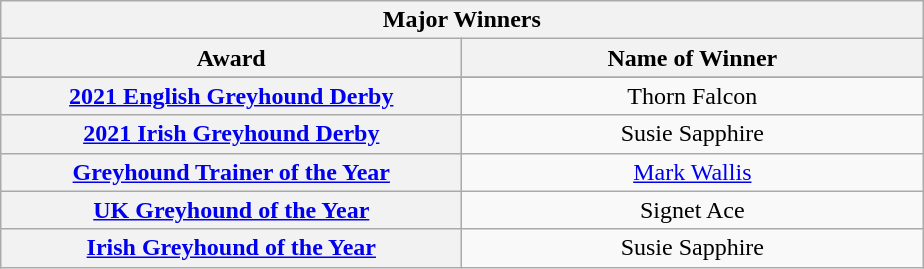<table class="wikitable">
<tr>
<th colspan="2">Major Winners</th>
</tr>
<tr>
<th width=300>Award</th>
<th width=300>Name of Winner</th>
</tr>
<tr>
</tr>
<tr style="text-align:center">
<th><a href='#'>2021 English Greyhound Derby</a></th>
<td>Thorn Falcon</td>
</tr>
<tr style="text-align:center">
<th><a href='#'>2021 Irish Greyhound Derby</a></th>
<td>Susie Sapphire</td>
</tr>
<tr style="text-align:center">
<th><a href='#'>Greyhound Trainer of the Year</a></th>
<td><a href='#'>Mark Wallis</a></td>
</tr>
<tr style="text-align:center">
<th><a href='#'>UK Greyhound of the Year</a></th>
<td>Signet Ace</td>
</tr>
<tr style="text-align:center">
<th><a href='#'>Irish Greyhound of the Year</a></th>
<td>Susie Sapphire</td>
</tr>
</table>
